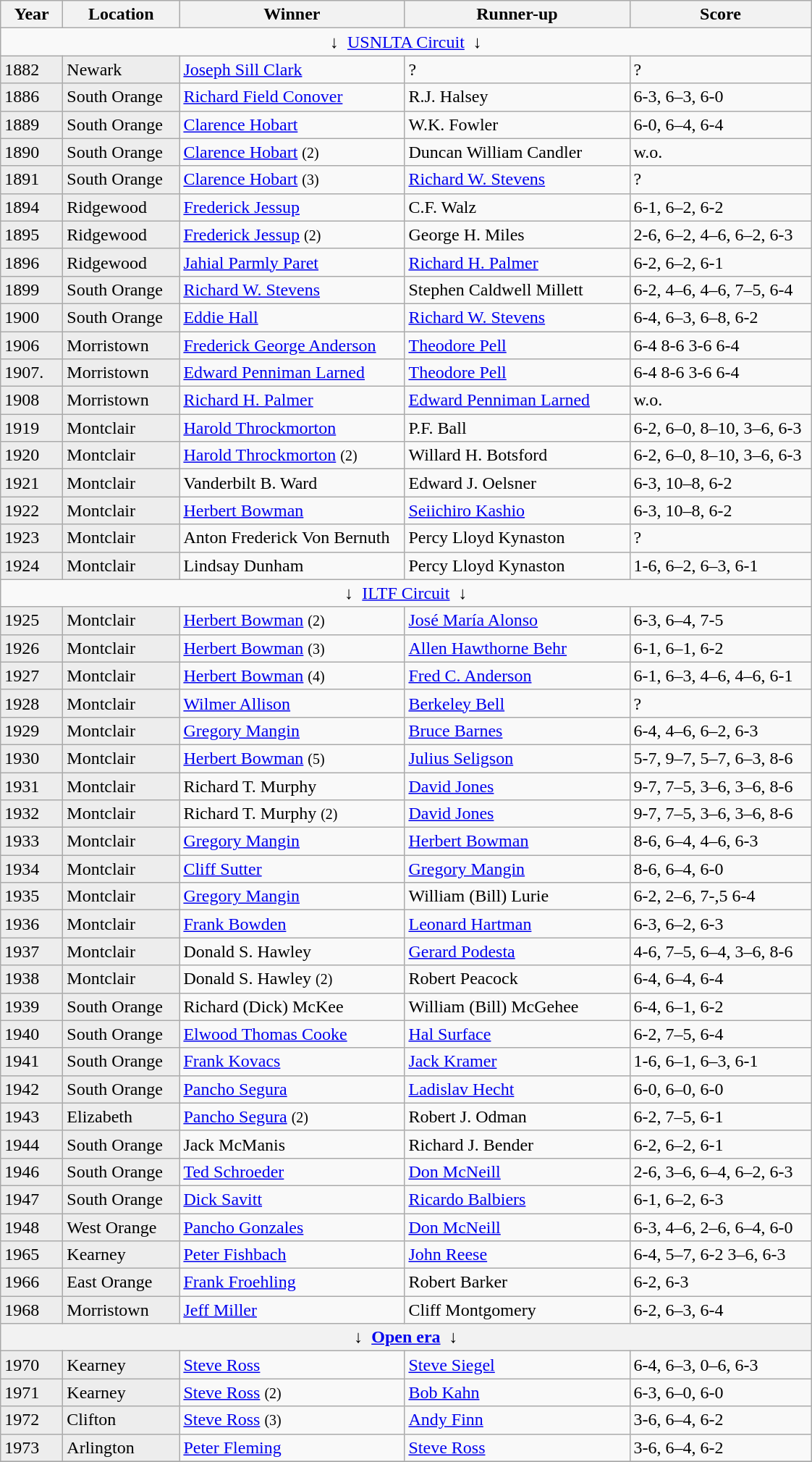<table class="wikitable sortable" style="font-size:100%;">
<tr>
<th style="width:50px;">Year</th>
<th style="width:100px;">Location</th>
<th style="width:200px;">Winner</th>
<th style="width:200px;">Runner-up</th>
<th style="width:160px;">Score</th>
</tr>
<tr>
<td colspan=5 align=center>↓  <a href='#'>USNLTA Circuit</a>  ↓</td>
</tr>
<tr>
<td style="background:#ededed">1882</td>
<td style="background:#ededed">Newark</td>
<td> <a href='#'>Joseph Sill Clark</a></td>
<td> ?</td>
<td>?</td>
</tr>
<tr>
<td style="background:#ededed">1886</td>
<td style="background:#ededed">South Orange</td>
<td> <a href='#'>Richard Field Conover</a></td>
<td> R.J. Halsey</td>
<td>6-3, 6–3, 6-0</td>
</tr>
<tr>
<td style="background:#ededed">1889</td>
<td style="background:#ededed">South Orange</td>
<td> <a href='#'>Clarence Hobart</a></td>
<td> W.K. Fowler</td>
<td>6-0, 6–4, 6-4</td>
</tr>
<tr>
<td style="background:#ededed">1890</td>
<td style="background:#ededed">South Orange</td>
<td> <a href='#'>Clarence Hobart</a> <small>(2)</small></td>
<td> Duncan William Candler</td>
<td>w.o.</td>
</tr>
<tr>
<td style="background:#ededed">1891</td>
<td style="background:#ededed">South Orange</td>
<td> <a href='#'>Clarence Hobart</a> <small>(3)</small></td>
<td> <a href='#'>Richard W. Stevens</a></td>
<td>?</td>
</tr>
<tr>
<td style="background:#ededed">1894</td>
<td style="background:#ededed">Ridgewood</td>
<td> <a href='#'>Frederick Jessup</a></td>
<td> C.F. Walz</td>
<td>6-1, 6–2, 6-2</td>
</tr>
<tr>
<td style="background:#ededed">1895</td>
<td style="background:#ededed">Ridgewood</td>
<td> <a href='#'>Frederick Jessup</a> <small>(2)</small></td>
<td> George H. Miles</td>
<td>2-6, 6–2, 4–6, 6–2, 6-3</td>
</tr>
<tr>
<td style="background:#ededed">1896</td>
<td style="background:#ededed">Ridgewood</td>
<td> <a href='#'>Jahial Parmly Paret</a></td>
<td> <a href='#'>Richard H. Palmer</a></td>
<td>6-2, 6–2, 6-1</td>
</tr>
<tr>
<td style="background:#ededed">1899</td>
<td style="background:#ededed">South Orange</td>
<td> <a href='#'>Richard W. Stevens</a></td>
<td> Stephen Caldwell Millett</td>
<td>6-2, 4–6, 4–6, 7–5, 6-4</td>
</tr>
<tr>
<td style="background:#ededed">1900</td>
<td style="background:#ededed">South Orange</td>
<td> <a href='#'>Eddie Hall</a></td>
<td> <a href='#'>Richard W. Stevens</a></td>
<td>6-4, 6–3, 6–8, 6-2</td>
</tr>
<tr>
<td style="background:#ededed">1906</td>
<td style="background:#ededed">Morristown</td>
<td> <a href='#'>Frederick George Anderson</a></td>
<td> <a href='#'>Theodore Pell</a></td>
<td>6-4 8-6 3-6 6-4</td>
</tr>
<tr>
<td style="background:#ededed">1907.</td>
<td style="background:#ededed">Morristown</td>
<td>  <a href='#'>Edward Penniman Larned</a></td>
<td> <a href='#'>Theodore Pell</a></td>
<td>6-4 8-6 3-6 6-4</td>
</tr>
<tr>
<td style="background:#ededed">1908</td>
<td style="background:#ededed">Morristown</td>
<td> <a href='#'>Richard H. Palmer</a></td>
<td> <a href='#'>Edward Penniman Larned</a></td>
<td>w.o.</td>
</tr>
<tr>
<td style="background:#ededed">1919</td>
<td style="background:#ededed">Montclair</td>
<td> <a href='#'>Harold Throckmorton</a></td>
<td> P.F. Ball</td>
<td>6-2, 6–0, 8–10, 3–6, 6-3</td>
</tr>
<tr>
<td style="background:#ededed">1920</td>
<td style="background:#ededed">Montclair</td>
<td> <a href='#'>Harold Throckmorton</a> <small>(2)</small></td>
<td> Willard H. Botsford</td>
<td>6-2, 6–0, 8–10, 3–6, 6-3</td>
</tr>
<tr>
<td style="background:#ededed">1921</td>
<td style="background:#ededed">Montclair</td>
<td>  Vanderbilt B. Ward</td>
<td> Edward J. Oelsner</td>
<td>6-3, 10–8, 6-2</td>
</tr>
<tr>
<td style="background:#ededed">1922</td>
<td style="background:#ededed">Montclair</td>
<td> <a href='#'>Herbert Bowman</a></td>
<td> <a href='#'>Seiichiro Kashio</a></td>
<td>6-3, 10–8, 6-2</td>
</tr>
<tr>
<td style="background:#ededed">1923</td>
<td style="background:#ededed">Montclair</td>
<td> Anton Frederick Von Bernuth</td>
<td> Percy Lloyd Kynaston</td>
<td>?</td>
</tr>
<tr>
<td style="background:#ededed">1924 </td>
<td style="background:#ededed">Montclair</td>
<td> Lindsay Dunham</td>
<td> Percy Lloyd Kynaston</td>
<td>1-6, 6–2, 6–3, 6-1</td>
</tr>
<tr>
<td colspan=5 align=center>↓  <a href='#'>ILTF Circuit</a>  ↓</td>
</tr>
<tr>
<td style="background:#ededed">1925</td>
<td style="background:#ededed">Montclair</td>
<td> <a href='#'>Herbert Bowman</a> <small>(2)</small></td>
<td> <a href='#'>José María Alonso</a></td>
<td>6-3, 6–4, 7-5</td>
</tr>
<tr>
<td style="background:#ededed">1926</td>
<td style="background:#ededed">Montclair</td>
<td> <a href='#'>Herbert Bowman</a> <small>(3)</small></td>
<td> <a href='#'>Allen Hawthorne Behr</a></td>
<td>6-1, 6–1, 6-2</td>
</tr>
<tr>
<td style="background:#ededed">1927</td>
<td style="background:#ededed">Montclair</td>
<td> <a href='#'>Herbert Bowman</a> <small>(4)</small></td>
<td> <a href='#'>Fred C. Anderson</a></td>
<td>6-1, 6–3, 4–6, 4–6, 6-1</td>
</tr>
<tr>
<td style="background:#ededed">1928</td>
<td style="background:#ededed">Montclair</td>
<td> <a href='#'>Wilmer Allison</a></td>
<td> <a href='#'>Berkeley Bell</a></td>
<td>?</td>
</tr>
<tr>
<td style="background:#ededed">1929</td>
<td style="background:#ededed">Montclair</td>
<td> <a href='#'>Gregory Mangin</a></td>
<td> <a href='#'>Bruce Barnes</a></td>
<td>6-4, 4–6, 6–2, 6-3</td>
</tr>
<tr>
<td style="background:#ededed">1930</td>
<td style="background:#ededed">Montclair</td>
<td> <a href='#'>Herbert Bowman</a> <small>(5)</small></td>
<td> <a href='#'>Julius Seligson</a></td>
<td>5-7, 9–7, 5–7, 6–3, 8-6</td>
</tr>
<tr>
<td style="background:#ededed">1931</td>
<td style="background:#ededed">Montclair</td>
<td> Richard T. Murphy</td>
<td> <a href='#'>David Jones</a></td>
<td>9-7, 7–5, 3–6, 3–6, 8-6</td>
</tr>
<tr>
<td style="background:#ededed">1932</td>
<td style="background:#ededed">Montclair</td>
<td> Richard T. Murphy <small>(2)</small></td>
<td> <a href='#'>David Jones</a></td>
<td>9-7, 7–5, 3–6, 3–6, 8-6</td>
</tr>
<tr>
<td style="background:#ededed">1933</td>
<td style="background:#ededed">Montclair</td>
<td> <a href='#'>Gregory Mangin</a></td>
<td> <a href='#'>Herbert Bowman</a></td>
<td>8-6, 6–4, 4–6, 6-3</td>
</tr>
<tr>
<td style="background:#ededed">1934</td>
<td style="background:#ededed">Montclair</td>
<td> <a href='#'>Cliff Sutter</a></td>
<td> <a href='#'>Gregory Mangin</a></td>
<td>8-6, 6–4, 6-0</td>
</tr>
<tr>
<td style="background:#ededed">1935</td>
<td style="background:#ededed">Montclair</td>
<td> <a href='#'>Gregory Mangin</a></td>
<td> William (Bill) Lurie</td>
<td>6-2, 2–6, 7-,5 6-4</td>
</tr>
<tr>
<td style="background:#ededed">1936</td>
<td style="background:#ededed">Montclair</td>
<td> <a href='#'>Frank Bowden</a></td>
<td> <a href='#'>Leonard Hartman</a></td>
<td>6-3, 6–2, 6-3</td>
</tr>
<tr>
<td style="background:#ededed">1937</td>
<td style="background:#ededed">Montclair</td>
<td> Donald S. Hawley</td>
<td> <a href='#'>Gerard Podesta</a></td>
<td>4-6, 7–5, 6–4, 3–6, 8-6</td>
</tr>
<tr>
<td style="background:#ededed">1938</td>
<td style="background:#ededed">Montclair</td>
<td> Donald S. Hawley <small>(2)</small></td>
<td> Robert Peacock</td>
<td>6-4, 6–4, 6-4</td>
</tr>
<tr>
<td style="background:#ededed">1939</td>
<td style="background:#ededed">South Orange</td>
<td> Richard (Dick) McKee</td>
<td> William (Bill) McGehee</td>
<td>6-4, 6–1, 6-2</td>
</tr>
<tr>
<td style="background:#ededed">1940</td>
<td style="background:#ededed">South Orange</td>
<td> <a href='#'>Elwood Thomas Cooke</a></td>
<td> <a href='#'>Hal Surface</a></td>
<td>6-2, 7–5, 6-4</td>
</tr>
<tr>
<td style="background:#ededed">1941</td>
<td style="background:#ededed">South Orange</td>
<td> <a href='#'>Frank Kovacs</a></td>
<td> <a href='#'>Jack Kramer</a></td>
<td>1-6, 6–1, 6–3, 6-1</td>
</tr>
<tr>
<td style="background:#ededed">1942</td>
<td style="background:#ededed">South Orange</td>
<td> <a href='#'>Pancho Segura</a></td>
<td> <a href='#'>Ladislav Hecht</a></td>
<td>6-0, 6–0, 6-0</td>
</tr>
<tr>
<td style="background:#ededed">1943</td>
<td style="background:#ededed">Elizabeth</td>
<td> <a href='#'>Pancho Segura</a> <small>(2)</small></td>
<td> Robert J. Odman</td>
<td>6-2, 7–5, 6-1</td>
</tr>
<tr>
<td style="background:#ededed">1944</td>
<td style="background:#ededed">South Orange</td>
<td> Jack McManis</td>
<td> Richard J. Bender</td>
<td>6-2, 6–2, 6-1</td>
</tr>
<tr>
<td style="background:#ededed">1946</td>
<td style="background:#ededed">South Orange</td>
<td> <a href='#'>Ted Schroeder</a></td>
<td> <a href='#'>Don McNeill</a></td>
<td>2-6, 3–6, 6–4, 6–2, 6-3</td>
</tr>
<tr>
<td style="background:#ededed">1947</td>
<td style="background:#ededed">South Orange</td>
<td> <a href='#'>Dick Savitt</a></td>
<td> <a href='#'>Ricardo Balbiers</a></td>
<td>6-1, 6–2, 6-3</td>
</tr>
<tr>
<td style="background:#ededed">1948</td>
<td style="background:#ededed">West Orange</td>
<td> <a href='#'>Pancho Gonzales</a></td>
<td> <a href='#'>Don McNeill</a></td>
<td>6-3, 4–6, 2–6, 6–4, 6-0</td>
</tr>
<tr>
<td style="background:#ededed">1965</td>
<td style="background:#ededed">Kearney</td>
<td> <a href='#'>Peter Fishbach</a></td>
<td> <a href='#'>John Reese</a></td>
<td>6-4, 5–7, 6-2 3–6, 6-3</td>
</tr>
<tr>
<td style="background:#ededed">1966</td>
<td style="background:#ededed">East Orange</td>
<td> <a href='#'>Frank Froehling</a></td>
<td> Robert Barker</td>
<td>6-2, 6-3</td>
</tr>
<tr>
<td style="background:#ededed">1968</td>
<td style="background:#ededed">Morristown</td>
<td> <a href='#'>Jeff Miller</a></td>
<td> Cliff Montgomery</td>
<td>6-2, 6–3, 6-4</td>
</tr>
<tr>
<th colspan=5 align=center>↓  <a href='#'>Open era</a>  ↓</th>
</tr>
<tr>
<td style="background:#ededed">1970</td>
<td style="background:#ededed">Kearney</td>
<td> <a href='#'>Steve Ross</a></td>
<td> <a href='#'>Steve Siegel</a></td>
<td>6-4, 6–3, 0–6, 6-3</td>
</tr>
<tr>
<td style="background:#ededed">1971</td>
<td style="background:#ededed">Kearney</td>
<td> <a href='#'>Steve Ross</a> <small>(2)</small></td>
<td> <a href='#'>Bob Kahn</a></td>
<td>6-3, 6–0, 6-0</td>
</tr>
<tr>
<td style="background:#ededed">1972</td>
<td style="background:#ededed">Clifton</td>
<td> <a href='#'>Steve Ross</a> <small>(3)</small></td>
<td> <a href='#'>Andy Finn</a></td>
<td>3-6, 6–4, 6-2</td>
</tr>
<tr>
<td style="background:#ededed">1973</td>
<td style="background:#ededed">Arlington</td>
<td> <a href='#'>Peter Fleming</a></td>
<td> <a href='#'>Steve Ross</a></td>
<td>3-6, 6–4, 6-2</td>
</tr>
<tr>
</tr>
</table>
